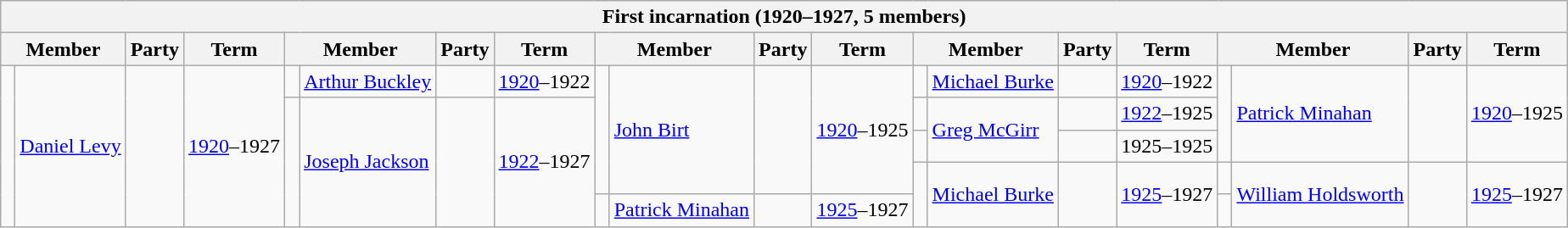<table class="wikitable">
<tr>
<th colspan=20 style="border-right:0px;";>First incarnation (1920–1927, 5 members)</th>
</tr>
<tr>
<th colspan=2>Member</th>
<th>Party</th>
<th>Term</th>
<th colspan=2>Member</th>
<th>Party</th>
<th>Term</th>
<th colspan=2>Member</th>
<th>Party</th>
<th>Term</th>
<th colspan=2>Member</th>
<th>Party</th>
<th>Term</th>
<th colspan=2>Member</th>
<th>Party</th>
<th>Term</th>
</tr>
<tr>
<td rowspan=5 > </td>
<td rowspan=5><a href='#'>Daniel Levy</a></td>
<td rowspan=5></td>
<td rowspan=5><a href='#'>1920</a>–1927</td>
<td> </td>
<td><a href='#'>Arthur Buckley</a></td>
<td></td>
<td><a href='#'>1920</a>–1922</td>
<td rowspan=4 > </td>
<td rowspan=4><a href='#'>John Birt</a></td>
<td rowspan=4></td>
<td rowspan=4><a href='#'>1920</a>–1925</td>
<td> </td>
<td><a href='#'>Michael Burke</a></td>
<td></td>
<td><a href='#'>1920</a>–1922</td>
<td rowspan=3 > </td>
<td rowspan=3><a href='#'>Patrick Minahan</a></td>
<td rowspan=3></td>
<td rowspan=3><a href='#'>1920</a>–1925</td>
</tr>
<tr>
<td rowspan=4 > </td>
<td rowspan=4><a href='#'>Joseph Jackson</a></td>
<td rowspan=4></td>
<td rowspan=4><a href='#'>1922</a>–1927</td>
<td> </td>
<td rowspan=2><a href='#'>Greg McGirr</a></td>
<td></td>
<td><a href='#'>1922</a>–1925</td>
</tr>
<tr>
<td> </td>
<td></td>
<td>1925–1925</td>
</tr>
<tr>
<td rowspan=2 > </td>
<td rowspan=2><a href='#'>Michael Burke</a></td>
<td rowspan=2></td>
<td rowspan=2><a href='#'>1925</a>–1927</td>
<td> </td>
<td rowspan=2><a href='#'>William Holdsworth</a></td>
<td rowspan=2></td>
<td rowspan=2><a href='#'>1925</a>–1927</td>
</tr>
<tr>
<td> </td>
<td><a href='#'>Patrick Minahan</a></td>
<td></td>
<td><a href='#'>1925</a>–1927</td>
<td> </td>
</tr>
</table>
